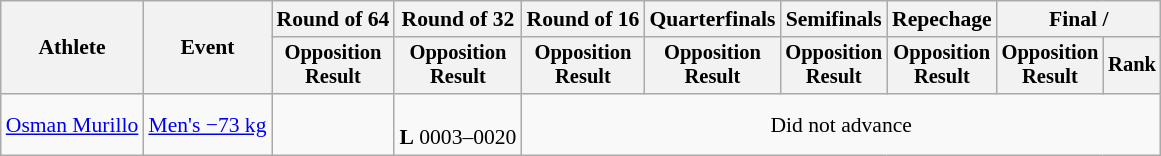<table class="wikitable" style="font-size:90%">
<tr>
<th rowspan=2>Athlete</th>
<th rowspan=2>Event</th>
<th>Round of 64</th>
<th>Round of 32</th>
<th>Round of 16</th>
<th>Quarterfinals</th>
<th>Semifinals</th>
<th>Repechage</th>
<th colspan=2>Final / </th>
</tr>
<tr style="font-size:95%">
<th>Opposition<br>Result</th>
<th>Opposition<br>Result</th>
<th>Opposition<br>Result</th>
<th>Opposition<br>Result</th>
<th>Opposition<br>Result</th>
<th>Opposition<br>Result</th>
<th>Opposition<br>Result</th>
<th>Rank</th>
</tr>
<tr align=center>
<td align=left><a href='#'>Osman Murillo</a></td>
<td align=left><a href='#'>Men's −73 kg</a></td>
<td></td>
<td><br><strong>L</strong> 0003–0020</td>
<td colspan=6>Did not advance</td>
</tr>
</table>
